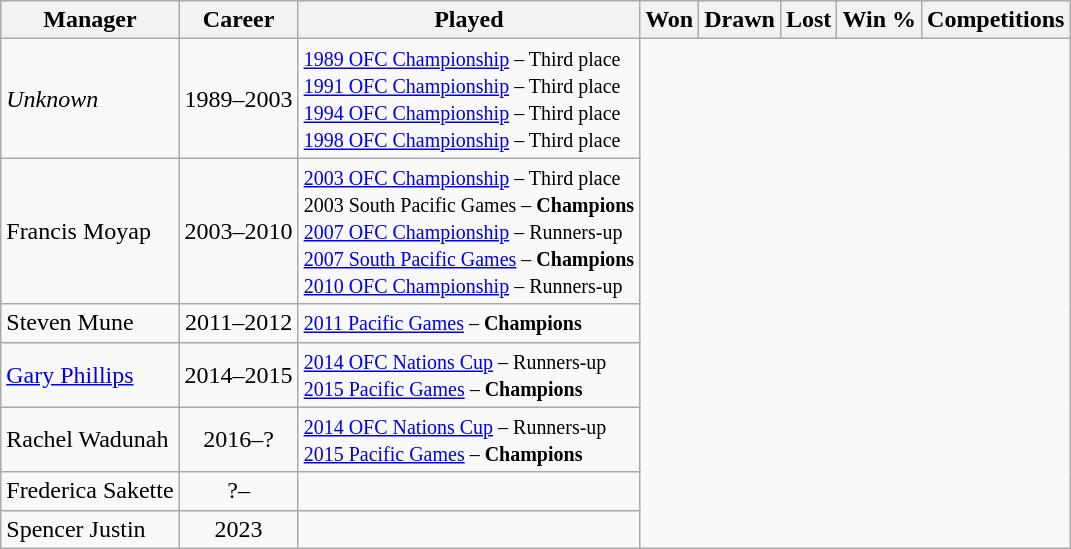<table class="wikitable plainrowheaders sortable" style="text-align:center">
<tr>
<th>Manager</th>
<th>Career</th>
<th>Played</th>
<th>Won</th>
<th>Drawn</th>
<th>Lost</th>
<th>Win %</th>
<th>Competitions</th>
</tr>
<tr>
<td style="text-align: left;"><em>Unknown</em></td>
<td>1989–2003<br></td>
<td style="text-align: left;"><small><a href='#'>1989 OFC Championship</a> – Third place<br><a href='#'>1991 OFC Championship</a> – Third place<br><a href='#'>1994 OFC Championship</a> – Third place<br><a href='#'>1998 OFC Championship</a> – Third place</small></td>
</tr>
<tr>
<td style="text-align: left;"> Francis Moyap</td>
<td>2003–2010<br></td>
<td style="text-align: left;"><small><a href='#'>2003 OFC Championship</a> – Third place<br>2003 South Pacific Games – <strong>Champions</strong><br><a href='#'>2007 OFC Championship</a> – Runners-up<br><a href='#'>2007 South Pacific Games</a> – <strong>Champions</strong><br><a href='#'>2010 OFC Championship</a> – Runners-up</small></td>
</tr>
<tr>
<td style="text-align: left;"> Steven Mune</td>
<td>2011–2012<br></td>
<td style="text-align: left;"><small><a href='#'>2011 Pacific Games</a> – <strong>Champions</strong></small></td>
</tr>
<tr>
<td style="text-align: left;"> <a href='#'>Gary Phillips</a></td>
<td>2014–2015<br></td>
<td style="text-align: left;"><small><a href='#'>2014 OFC Nations Cup</a> – Runners-up<br><a href='#'>2015 Pacific Games</a> – <strong>Champions</strong></small></td>
</tr>
<tr>
<td style="text-align: left;"> Rachel Wadunah</td>
<td>2016–?<br></td>
<td style="text-align: left;"><small><a href='#'>2014 OFC Nations Cup</a> – Runners-up<br><a href='#'>2015 Pacific Games</a> – <strong>Champions</strong></small></td>
</tr>
<tr>
<td style="text-align: left;"> Frederica Sakette </td>
<td>?–<br></td>
<td></td>
</tr>
<tr>
<td style="text-align: left;"> Spencer Justin </td>
<td>2023<br></td>
<td></td>
</tr>
</table>
